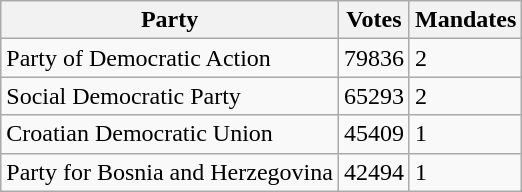<table class="wikitable" style ="text-align: left">
<tr>
<th>Party</th>
<th>Votes</th>
<th>Mandates</th>
</tr>
<tr>
<td>Party of Democratic Action</td>
<td>79836</td>
<td>2</td>
</tr>
<tr>
<td>Social Democratic Party</td>
<td>65293</td>
<td>2</td>
</tr>
<tr>
<td>Croatian Democratic Union</td>
<td>45409</td>
<td>1</td>
</tr>
<tr>
<td>Party for Bosnia and Herzegovina</td>
<td>42494</td>
<td>1</td>
</tr>
</table>
